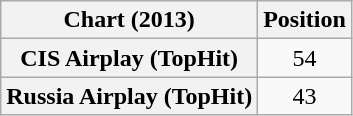<table class="wikitable sortable plainrowheaders" style="text-align:center;">
<tr>
<th scope="col">Chart (2013)</th>
<th scope="col">Position</th>
</tr>
<tr>
<th scope="row">CIS Airplay (TopHit)</th>
<td>54</td>
</tr>
<tr>
<th scope="row">Russia Airplay (TopHit)</th>
<td>43</td>
</tr>
</table>
